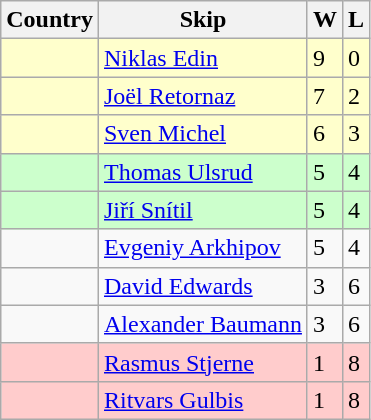<table class=wikitable>
<tr>
<th>Country</th>
<th>Skip</th>
<th>W</th>
<th>L</th>
</tr>
<tr bgcolor=#ffffcc>
<td></td>
<td><a href='#'>Niklas Edin</a></td>
<td>9</td>
<td>0</td>
</tr>
<tr bgcolor=#ffffcc>
<td></td>
<td><a href='#'>Joël Retornaz</a></td>
<td>7</td>
<td>2</td>
</tr>
<tr bgcolor=#ffffcc>
<td></td>
<td><a href='#'>Sven Michel</a></td>
<td>6</td>
<td>3</td>
</tr>
<tr bgcolor=#ccffcc>
<td></td>
<td><a href='#'>Thomas Ulsrud</a></td>
<td>5</td>
<td>4</td>
</tr>
<tr bgcolor=#ccffcc>
<td></td>
<td><a href='#'>Jiří Snítil</a></td>
<td>5</td>
<td>4</td>
</tr>
<tr>
<td></td>
<td><a href='#'>Evgeniy Arkhipov</a></td>
<td>5</td>
<td>4</td>
</tr>
<tr>
<td></td>
<td><a href='#'>David Edwards</a></td>
<td>3</td>
<td>6</td>
</tr>
<tr>
<td></td>
<td><a href='#'>Alexander Baumann</a></td>
<td>3</td>
<td>6</td>
</tr>
<tr bgcolor=#ffcccc>
<td></td>
<td><a href='#'>Rasmus Stjerne</a></td>
<td>1</td>
<td>8</td>
</tr>
<tr bgcolor=#ffcccc>
<td></td>
<td><a href='#'>Ritvars Gulbis</a></td>
<td>1</td>
<td>8</td>
</tr>
</table>
